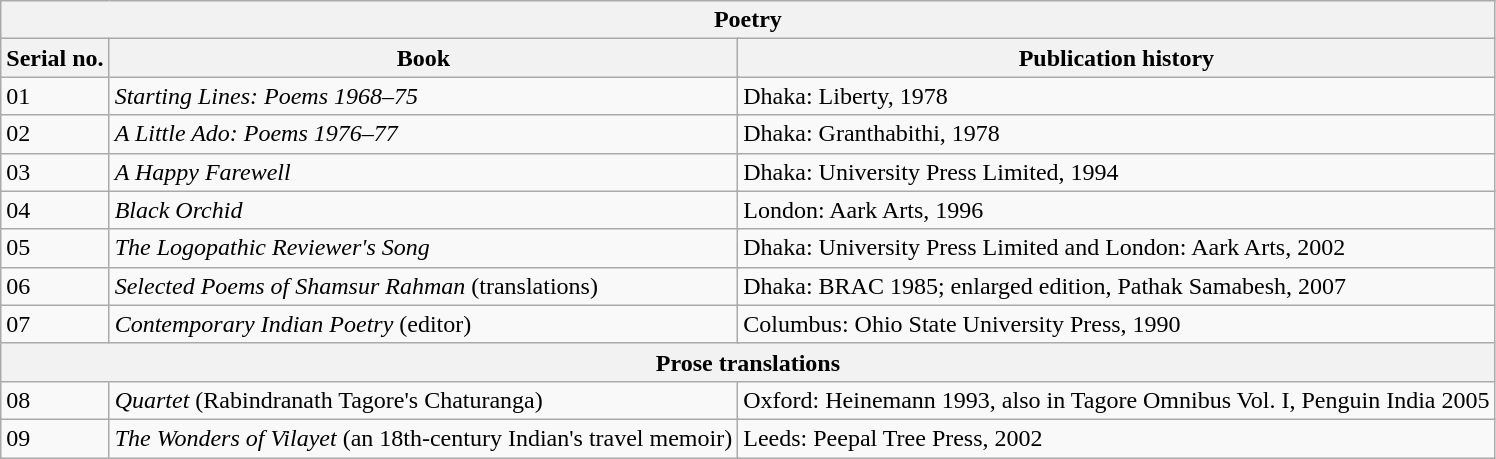<table class="wikitable">
<tr>
<th colspan="5">Poetry</th>
</tr>
<tr>
<th>Serial no.</th>
<th colspan="2">Book</th>
<th colspan="2">Publication history</th>
</tr>
<tr>
<td>01</td>
<td colspan="2"><em>Starting Lines: Poems 1968–75</em></td>
<td colspan="2">Dhaka: Liberty, 1978</td>
</tr>
<tr>
<td>02</td>
<td colspan="2"><em>A Little Ado: Poems 1976–77</em></td>
<td colspan="2">Dhaka: Granthabithi, 1978</td>
</tr>
<tr>
<td>03</td>
<td colspan="2"><em>A Happy Farewell</em></td>
<td colspan="2">Dhaka: University Press Limited, 1994</td>
</tr>
<tr>
<td>04</td>
<td colspan="2"><em>Black Orchid</em></td>
<td colspan="2">London: Aark Arts, 1996</td>
</tr>
<tr>
<td>05</td>
<td colspan="2"><em>The Logopathic Reviewer's Song</em></td>
<td colspan="2">Dhaka: University Press Limited and London: Aark Arts, 2002</td>
</tr>
<tr>
<td>06</td>
<td colspan="2"><em>Selected Poems of Shamsur Rahman</em> (translations)</td>
<td colspan="2">Dhaka: BRAC 1985; enlarged edition, Pathak Samabesh, 2007</td>
</tr>
<tr>
<td>07</td>
<td colspan="2"><em>Contemporary Indian Poetry</em> (editor)</td>
<td colspan="2">Columbus: Ohio State University Press, 1990</td>
</tr>
<tr>
<th colspan="5">Prose translations</th>
</tr>
<tr>
<td>08</td>
<td colspan="2"><em>Quartet</em> (Rabindranath Tagore's Chaturanga)</td>
<td colspan="2">Oxford: Heinemann 1993, also in Tagore Omnibus Vol. I, Penguin India 2005</td>
</tr>
<tr>
<td>09</td>
<td colspan="2"><em>The Wonders of Vilayet</em> (an 18th-century Indian's travel memoir)</td>
<td colspan="2">Leeds: Peepal Tree Press, 2002</td>
</tr>
</table>
